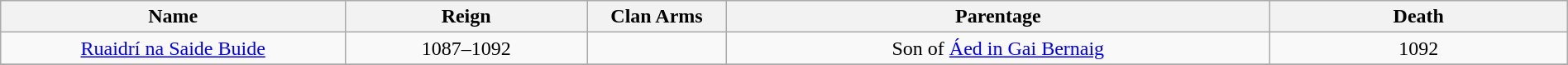<table style="text-align:center; width:100%" class="wikitable">
<tr>
<th style="width:22%">Name</th>
<th>Reign</th>
<th style="width:105px">Clan Arms</th>
<th>Parentage</th>
<th style="width:19%">Death</th>
</tr>
<tr>
<td><a href='#'>Ruaidrí na Saide Buide</a></td>
<td>1087–1092</td>
<td></td>
<td>Son of <a href='#'>Áed in Gai Bernaig</a></td>
<td>1092</td>
</tr>
<tr>
</tr>
</table>
